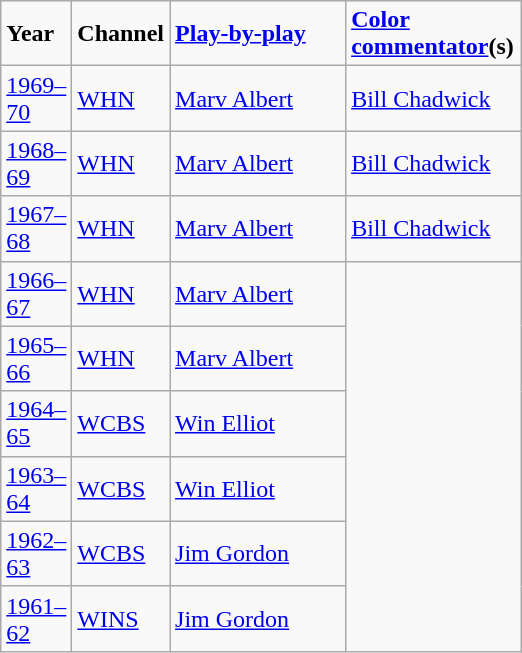<table class="wikitable">
<tr>
<td width="40"><strong>Year</strong></td>
<td width="40"><strong>Channel</strong></td>
<td width="110"><strong><a href='#'>Play-by-play</a></strong></td>
<td width="110"><strong><a href='#'>Color commentator</a>(s)</strong></td>
</tr>
<tr>
<td><a href='#'>1969–70</a></td>
<td><a href='#'>WHN</a></td>
<td><a href='#'>Marv Albert</a></td>
<td><a href='#'>Bill Chadwick</a></td>
</tr>
<tr>
<td><a href='#'>1968–69</a></td>
<td><a href='#'>WHN</a></td>
<td><a href='#'>Marv Albert</a></td>
<td><a href='#'>Bill Chadwick</a></td>
</tr>
<tr>
<td><a href='#'>1967–68</a></td>
<td><a href='#'>WHN</a></td>
<td><a href='#'>Marv Albert</a></td>
<td><a href='#'>Bill Chadwick</a></td>
</tr>
<tr>
<td><a href='#'>1966–67</a></td>
<td><a href='#'>WHN</a></td>
<td><a href='#'>Marv Albert</a></td>
</tr>
<tr>
<td><a href='#'>1965–66</a></td>
<td><a href='#'>WHN</a></td>
<td><a href='#'>Marv Albert</a></td>
</tr>
<tr>
<td><a href='#'>1964–65</a></td>
<td><a href='#'>WCBS</a></td>
<td><a href='#'>Win Elliot</a></td>
</tr>
<tr>
<td><a href='#'>1963–64</a></td>
<td><a href='#'>WCBS</a></td>
<td><a href='#'>Win Elliot</a></td>
</tr>
<tr>
<td><a href='#'>1962–63</a></td>
<td><a href='#'>WCBS</a></td>
<td><a href='#'>Jim Gordon</a></td>
</tr>
<tr>
<td><a href='#'>1961–62</a></td>
<td><a href='#'>WINS</a></td>
<td><a href='#'>Jim Gordon</a></td>
</tr>
</table>
